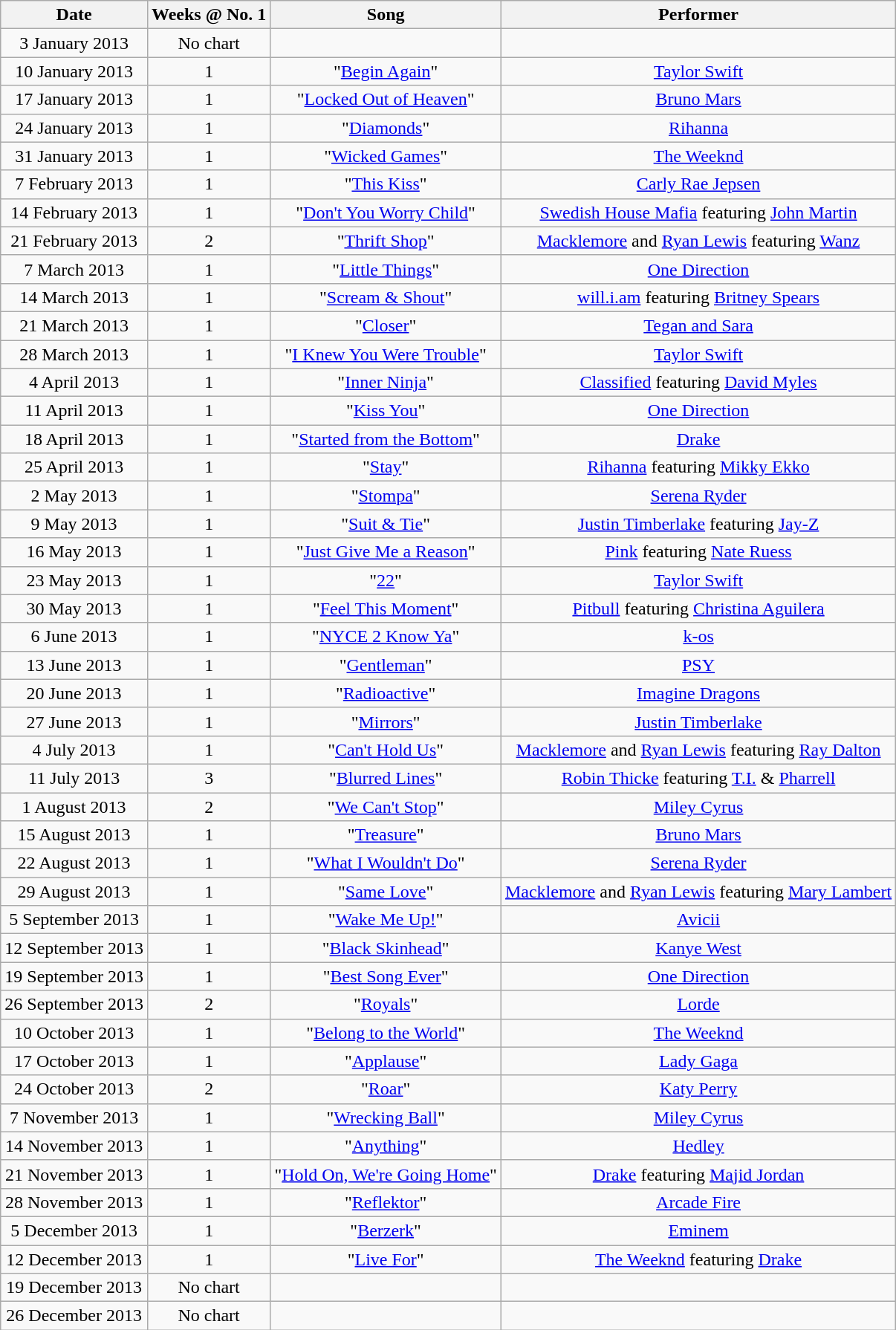<table class="wikitable" style="text-align: center;">
<tr>
<th>Date</th>
<th>Weeks @ No. 1</th>
<th>Song</th>
<th>Performer</th>
</tr>
<tr>
<td>3 January 2013</td>
<td>No chart</td>
<td></td>
<td></td>
</tr>
<tr>
<td>10 January 2013</td>
<td>1</td>
<td>"<a href='#'>Begin Again</a>"</td>
<td><a href='#'>Taylor Swift</a></td>
</tr>
<tr>
<td>17 January 2013</td>
<td>1</td>
<td>"<a href='#'>Locked Out of Heaven</a>"</td>
<td><a href='#'>Bruno Mars</a></td>
</tr>
<tr>
<td>24 January 2013</td>
<td>1</td>
<td>"<a href='#'>Diamonds</a>"</td>
<td><a href='#'>Rihanna</a></td>
</tr>
<tr>
<td>31 January 2013</td>
<td>1</td>
<td>"<a href='#'>Wicked Games</a>"</td>
<td><a href='#'>The Weeknd</a></td>
</tr>
<tr>
<td>7 February 2013</td>
<td>1</td>
<td>"<a href='#'>This Kiss</a>"</td>
<td><a href='#'>Carly Rae Jepsen</a></td>
</tr>
<tr>
<td>14 February 2013</td>
<td>1</td>
<td>"<a href='#'>Don't You Worry Child</a>"</td>
<td><a href='#'>Swedish House Mafia</a> featuring <a href='#'>John Martin</a></td>
</tr>
<tr>
<td>21 February 2013</td>
<td>2</td>
<td>"<a href='#'>Thrift Shop</a>"</td>
<td><a href='#'>Macklemore</a> and <a href='#'>Ryan Lewis</a> featuring <a href='#'>Wanz</a></td>
</tr>
<tr>
<td>7 March 2013</td>
<td>1</td>
<td>"<a href='#'>Little Things</a>"</td>
<td><a href='#'>One Direction</a></td>
</tr>
<tr>
<td>14 March 2013</td>
<td>1</td>
<td>"<a href='#'>Scream & Shout</a>"</td>
<td><a href='#'>will.i.am</a> featuring <a href='#'>Britney Spears</a></td>
</tr>
<tr>
<td>21 March 2013</td>
<td>1</td>
<td>"<a href='#'>Closer</a>"</td>
<td><a href='#'>Tegan and Sara</a></td>
</tr>
<tr>
<td>28 March 2013</td>
<td>1</td>
<td>"<a href='#'>I Knew You Were Trouble</a>"</td>
<td><a href='#'>Taylor Swift</a></td>
</tr>
<tr>
<td>4 April 2013</td>
<td>1</td>
<td>"<a href='#'>Inner Ninja</a>"</td>
<td><a href='#'>Classified</a> featuring <a href='#'>David Myles</a></td>
</tr>
<tr>
<td>11 April 2013</td>
<td>1</td>
<td>"<a href='#'>Kiss You</a>"</td>
<td><a href='#'>One Direction</a></td>
</tr>
<tr>
<td>18 April 2013</td>
<td>1</td>
<td>"<a href='#'>Started from the Bottom</a>"</td>
<td><a href='#'>Drake</a></td>
</tr>
<tr>
<td>25 April 2013</td>
<td>1</td>
<td>"<a href='#'>Stay</a>"</td>
<td><a href='#'>Rihanna</a> featuring <a href='#'>Mikky Ekko</a></td>
</tr>
<tr>
<td>2 May 2013</td>
<td>1</td>
<td>"<a href='#'>Stompa</a>"</td>
<td><a href='#'>Serena Ryder</a></td>
</tr>
<tr>
<td>9 May 2013</td>
<td>1</td>
<td>"<a href='#'>Suit & Tie</a>"</td>
<td><a href='#'>Justin Timberlake</a> featuring <a href='#'>Jay-Z</a></td>
</tr>
<tr>
<td>16 May 2013</td>
<td>1</td>
<td>"<a href='#'>Just Give Me a Reason</a>"</td>
<td><a href='#'>Pink</a> featuring <a href='#'>Nate Ruess</a></td>
</tr>
<tr>
<td>23 May 2013</td>
<td>1</td>
<td>"<a href='#'>22</a>"</td>
<td><a href='#'>Taylor Swift</a></td>
</tr>
<tr>
<td>30 May 2013</td>
<td>1</td>
<td>"<a href='#'>Feel This Moment</a>"</td>
<td><a href='#'>Pitbull</a> featuring <a href='#'>Christina Aguilera</a></td>
</tr>
<tr>
<td>6 June 2013</td>
<td>1</td>
<td>"<a href='#'>NYCE 2 Know Ya</a>"</td>
<td><a href='#'>k-os</a></td>
</tr>
<tr>
<td>13 June 2013</td>
<td>1</td>
<td>"<a href='#'>Gentleman</a>"</td>
<td><a href='#'>PSY</a></td>
</tr>
<tr>
<td>20 June 2013</td>
<td>1</td>
<td>"<a href='#'>Radioactive</a>"</td>
<td><a href='#'>Imagine Dragons</a></td>
</tr>
<tr>
<td>27 June 2013</td>
<td>1</td>
<td>"<a href='#'>Mirrors</a>"</td>
<td><a href='#'>Justin Timberlake</a></td>
</tr>
<tr>
<td>4 July 2013</td>
<td>1</td>
<td>"<a href='#'>Can't Hold Us</a>"</td>
<td><a href='#'>Macklemore</a> and <a href='#'>Ryan Lewis</a> featuring <a href='#'>Ray Dalton</a></td>
</tr>
<tr>
<td>11 July 2013</td>
<td>3</td>
<td>"<a href='#'>Blurred Lines</a>"</td>
<td><a href='#'>Robin Thicke</a> featuring <a href='#'>T.I.</a> & <a href='#'>Pharrell</a></td>
</tr>
<tr>
<td>1 August 2013</td>
<td>2</td>
<td>"<a href='#'>We Can't Stop</a>"</td>
<td><a href='#'>Miley Cyrus</a></td>
</tr>
<tr>
<td>15 August 2013</td>
<td>1</td>
<td>"<a href='#'>Treasure</a>"</td>
<td><a href='#'>Bruno Mars</a></td>
</tr>
<tr>
<td>22 August 2013</td>
<td>1</td>
<td>"<a href='#'>What I Wouldn't Do</a>"</td>
<td><a href='#'>Serena Ryder</a></td>
</tr>
<tr>
<td>29 August 2013</td>
<td>1</td>
<td>"<a href='#'>Same Love</a>"</td>
<td><a href='#'>Macklemore</a> and <a href='#'>Ryan Lewis</a> featuring <a href='#'>Mary Lambert</a></td>
</tr>
<tr>
<td>5 September 2013</td>
<td>1</td>
<td>"<a href='#'>Wake Me Up!</a>"</td>
<td><a href='#'>Avicii</a></td>
</tr>
<tr>
<td>12 September 2013</td>
<td>1</td>
<td>"<a href='#'>Black Skinhead</a>"</td>
<td><a href='#'>Kanye West</a></td>
</tr>
<tr>
<td>19 September 2013</td>
<td>1</td>
<td>"<a href='#'>Best Song Ever</a>"</td>
<td><a href='#'>One Direction</a></td>
</tr>
<tr>
<td>26 September 2013</td>
<td>2</td>
<td>"<a href='#'>Royals</a>"</td>
<td><a href='#'>Lorde</a></td>
</tr>
<tr>
<td>10 October 2013</td>
<td>1</td>
<td>"<a href='#'>Belong to the World</a>"</td>
<td><a href='#'>The Weeknd</a></td>
</tr>
<tr>
<td>17 October 2013</td>
<td>1</td>
<td>"<a href='#'>Applause</a>"</td>
<td><a href='#'>Lady Gaga</a></td>
</tr>
<tr>
<td>24 October 2013</td>
<td>2</td>
<td>"<a href='#'>Roar</a>"</td>
<td><a href='#'>Katy Perry</a></td>
</tr>
<tr>
<td>7 November 2013</td>
<td>1</td>
<td>"<a href='#'>Wrecking Ball</a>"</td>
<td><a href='#'>Miley Cyrus</a></td>
</tr>
<tr>
<td>14 November 2013</td>
<td>1</td>
<td>"<a href='#'>Anything</a>"</td>
<td><a href='#'>Hedley</a></td>
</tr>
<tr>
<td>21 November 2013</td>
<td>1</td>
<td>"<a href='#'>Hold On, We're Going Home</a>"</td>
<td><a href='#'>Drake</a> featuring <a href='#'>Majid Jordan</a></td>
</tr>
<tr>
<td>28 November 2013</td>
<td>1</td>
<td>"<a href='#'>Reflektor</a>"</td>
<td><a href='#'>Arcade Fire</a></td>
</tr>
<tr>
<td>5 December 2013</td>
<td>1</td>
<td>"<a href='#'>Berzerk</a>"</td>
<td><a href='#'>Eminem</a></td>
</tr>
<tr>
<td>12 December 2013</td>
<td>1</td>
<td>"<a href='#'>Live For</a>"</td>
<td><a href='#'>The Weeknd</a> featuring <a href='#'>Drake</a></td>
</tr>
<tr>
<td>19 December 2013</td>
<td>No chart</td>
<td></td>
<td></td>
</tr>
<tr>
<td>26 December 2013</td>
<td>No chart</td>
<td></td>
<td></td>
</tr>
</table>
